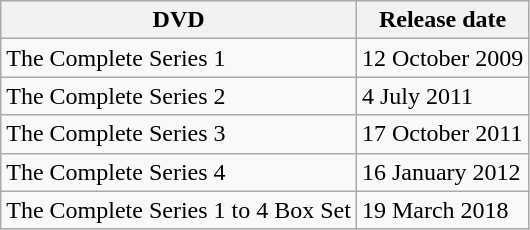<table class="wikitable">
<tr>
<th>DVD</th>
<th>Release date</th>
</tr>
<tr>
<td>The Complete Series 1</td>
<td>12 October 2009</td>
</tr>
<tr>
<td>The Complete Series 2</td>
<td>4 July 2011</td>
</tr>
<tr>
<td>The Complete Series 3</td>
<td>17 October 2011</td>
</tr>
<tr>
<td>The Complete Series 4</td>
<td>16 January 2012</td>
</tr>
<tr>
<td>The Complete Series 1 to 4 Box Set</td>
<td>19 March 2018</td>
</tr>
</table>
